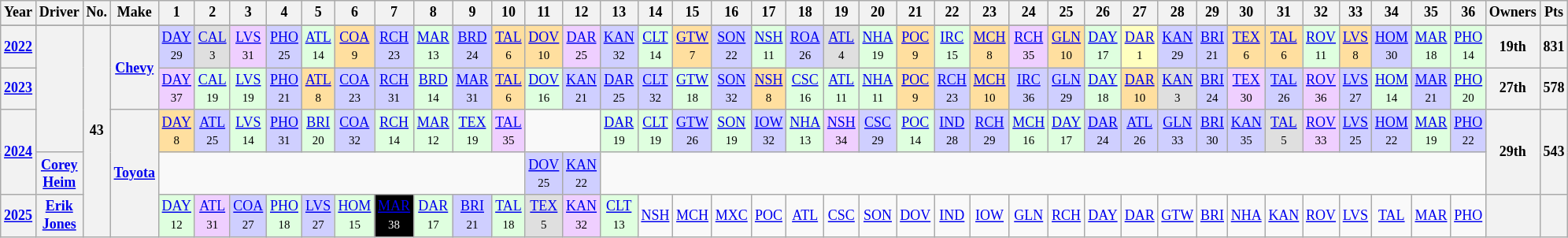<table class="wikitable" style="text-align:center; font-size:75%">
<tr>
<th>Year</th>
<th>Driver</th>
<th>No.</th>
<th>Make</th>
<th>1</th>
<th>2</th>
<th>3</th>
<th>4</th>
<th>5</th>
<th>6</th>
<th>7</th>
<th>8</th>
<th>9</th>
<th>10</th>
<th>11</th>
<th>12</th>
<th>13</th>
<th>14</th>
<th>15</th>
<th>16</th>
<th>17</th>
<th>18</th>
<th>19</th>
<th>20</th>
<th>21</th>
<th>22</th>
<th>23</th>
<th>24</th>
<th>25</th>
<th>26</th>
<th>27</th>
<th>28</th>
<th>29</th>
<th>30</th>
<th>31</th>
<th>32</th>
<th>33</th>
<th>34</th>
<th>35</th>
<th>36</th>
<th>Owners</th>
<th>Pts</th>
</tr>
<tr>
</tr>
<tr>
<th><a href='#'>2022</a></th>
<th rowspan="3"></th>
<th rowspan="5">43</th>
<th rowspan=2><a href='#'>Chevy</a></th>
<td style="background:#CFCFFF;"><a href='#'>DAY</a><br><small>29</small></td>
<td style="background:#DFDFDF;"><a href='#'>CAL</a><br><small>3</small></td>
<td style="background:#EFCFFF;"><a href='#'>LVS</a><br><small>31</small></td>
<td style="background:#CFCFFF;"><a href='#'>PHO</a><br><small>25</small></td>
<td style="background:#DFFFDF;"><a href='#'>ATL</a><br><small>14</small></td>
<td style="background:#FFDF9F;"><a href='#'>COA</a><br><small>9</small></td>
<td style="background:#CFCFFF;"><a href='#'>RCH</a><br><small>23</small></td>
<td style="background:#DFFFDF;"><a href='#'>MAR</a><br><small>13</small></td>
<td style="background:#CFCFFF;"><a href='#'>BRD</a><br><small>24</small></td>
<td style="background:#FFDF9F;"><a href='#'>TAL</a><br><small>6</small></td>
<td style="background:#FFDF9F;"><a href='#'>DOV</a><br><small>10</small></td>
<td style="background:#EFCFFF;"><a href='#'>DAR</a><br><small>25</small></td>
<td style="background:#CFCFFF;"><a href='#'>KAN</a><br><small>32</small></td>
<td style="background:#DFFFDF;"><a href='#'>CLT</a><br><small>14</small></td>
<td style="background:#FFDF9F;"><a href='#'>GTW</a><br><small>7</small></td>
<td style="background:#CFCFFF;"><a href='#'>SON</a><br><small>22</small></td>
<td style="background:#DFFFDF;"><a href='#'>NSH</a><br><small>11</small></td>
<td style="background:#CFCFFF;"><a href='#'>ROA</a><br><small>26</small></td>
<td style="background:#DFDFDF;"><a href='#'>ATL</a><br><small>4</small></td>
<td style="background:#DFFFDF;"><a href='#'>NHA</a><br><small>19</small></td>
<td style="background:#FFDF9F;"><a href='#'>POC</a><br><small>9</small></td>
<td style="background:#DFFFDF;"><a href='#'>IRC</a><br><small>15</small></td>
<td style="background:#FFDF9F;"><a href='#'>MCH</a><br><small>8</small></td>
<td style="background:#EFCFFF;"><a href='#'>RCH</a><br><small>35</small></td>
<td style="background:#FFDF9F;"><a href='#'>GLN</a><br><small>10</small></td>
<td style="background:#DFFFDF;"><a href='#'>DAY</a><br><small>17</small></td>
<td style="background:#FFFFBF;"><a href='#'>DAR</a><br><small>1</small></td>
<td style="background:#CFCFFF;"><a href='#'>KAN</a><br><small>29</small></td>
<td style="background:#CFCFFF;"><a href='#'>BRI</a><br><small>21</small></td>
<td style="background:#FFDF9F;"><a href='#'>TEX</a><br><small>6</small></td>
<td style="background:#FFDF9F;"><a href='#'>TAL</a><br><small>6</small></td>
<td style="background:#DFFFDF;"><a href='#'>ROV</a><br><small>11</small></td>
<td style="background:#FFDF9F;"><a href='#'>LVS</a><br><small>8</small></td>
<td style="background:#CFCFFF;"><a href='#'>HOM</a><br><small>30</small></td>
<td style="background:#DFFFDF;"><a href='#'>MAR</a><br><small>18</small></td>
<td style="background:#DFFFDF;"><a href='#'>PHO</a><br><small>14</small></td>
<th>19th</th>
<th>831</th>
</tr>
<tr>
<th><a href='#'>2023</a></th>
<td style="background:#EFCFFF;"><a href='#'>DAY</a><br><small>37</small></td>
<td style="background:#DFFFDF;"><a href='#'>CAL</a><br><small>19</small></td>
<td style="background:#DFFFDF;"><a href='#'>LVS</a><br><small>19</small></td>
<td style="background:#CFCFFF;"><a href='#'>PHO</a><br><small>21</small></td>
<td style="background:#FFDF9F;"><a href='#'>ATL</a><br><small>8</small></td>
<td style="background:#CFCFFF;"><a href='#'>COA</a><br><small>23</small></td>
<td style="background:#CFCFFF;"><a href='#'>RCH</a><br><small>31</small></td>
<td style="background:#DFFFDF;"><a href='#'>BRD</a><br><small>14</small></td>
<td style="background:#CFCFFF;"><a href='#'>MAR</a><br><small>31</small></td>
<td style="background:#FFDF9F;"><a href='#'>TAL</a><br><small>6</small></td>
<td style="background:#DFFFDF;"><a href='#'>DOV</a><br><small>16</small></td>
<td style="background:#CFCFFF;"><a href='#'>KAN</a><br><small>21</small></td>
<td style="background:#CFCFFF;"><a href='#'>DAR</a><br><small>25</small></td>
<td style="background:#CFCFFF;"><a href='#'>CLT</a><br><small>32</small></td>
<td style="background:#DFFFDF;"><a href='#'>GTW</a><br><small>18</small></td>
<td style="background:#CFCFFF;"><a href='#'>SON</a><br><small>32</small></td>
<td style="background:#FFDF9F;"><a href='#'>NSH</a><br><small>8</small></td>
<td style="background:#DFFFDF;"><a href='#'>CSC</a><br><small>16</small></td>
<td style="background:#DFFFDF;"><a href='#'>ATL</a><br><small>11</small></td>
<td style="background:#DFFFDF;"><a href='#'>NHA</a><br><small>11</small></td>
<td style="background:#FFDF9F;"><a href='#'>POC</a><br><small>9</small></td>
<td style="background:#CFCFFF;"><a href='#'>RCH</a><br><small>23</small></td>
<td style="background:#FFDF9F;"><a href='#'>MCH</a><br><small>10</small></td>
<td style="background:#CFCFFF;"><a href='#'>IRC</a><br><small>36</small></td>
<td style="background:#CFCFFF;"><a href='#'>GLN</a><br><small>29</small></td>
<td style="background:#DFFFDF;"><a href='#'>DAY</a><br><small>18</small></td>
<td style="background:#FFDF9F;"><a href='#'>DAR</a><br><small>10</small></td>
<td style="background:#DFDFDF;"><a href='#'>KAN</a><br><small>3</small></td>
<td style="background:#CFCFFF;"><a href='#'>BRI</a><br><small>24</small></td>
<td style="background:#EFCFFF;"><a href='#'>TEX</a><br><small>30</small></td>
<td style="background:#CFCFFF;"><a href='#'>TAL</a><br><small>26</small></td>
<td style="background:#EFCFFF;"><a href='#'>ROV</a><br><small>36</small></td>
<td style="background:#CFCFFF;"><a href='#'>LVS</a><br><small>27</small></td>
<td style="background:#DFFFDF;"><a href='#'>HOM</a><br><small>14</small></td>
<td style="background:#CFCFFF;"><a href='#'>MAR</a><br><small>21</small></td>
<td style="background:#DFFFDF;"><a href='#'>PHO</a><br><small>20</small></td>
<th>27th</th>
<th>578</th>
</tr>
<tr>
<th rowspan="2"><a href='#'>2024</a></th>
<th rowspan="3"><a href='#'>Toyota</a></th>
<td style="background:#FFDF9F;"><a href='#'>DAY</a><br><small>8</small></td>
<td style="background:#CFCFFF;"><a href='#'>ATL</a><br><small>25</small></td>
<td style="background:#DFFFDF;"><a href='#'>LVS</a><br><small>14</small></td>
<td style="background:#CFCFFF;"><a href='#'>PHO</a><br><small>31</small></td>
<td style="background:#DFFFDF;"><a href='#'>BRI</a><br><small>20</small></td>
<td style="background:#CFCFFF;"><a href='#'>COA</a><br><small>32</small></td>
<td style="background:#DFFFDF;"><a href='#'>RCH</a><br><small>14</small></td>
<td style="background:#DFFFDF;"><a href='#'>MAR</a><br><small>12</small></td>
<td style="background:#DFFFDF;"><a href='#'>TEX</a><br><small>19</small></td>
<td style="background:#EFCFFF;"><a href='#'>TAL</a><br><small>35</small></td>
<td colspan="2"></td>
<td style="background:#DFFFDF;"><a href='#'>DAR</a><br><small>19</small></td>
<td style="background:#DFFFDF;"><a href='#'>CLT</a><br><small>19</small></td>
<td style="background:#CFCFFF;"><a href='#'>GTW</a><br><small>26</small></td>
<td style="background:#DFFFDF;"><a href='#'>SON</a><br><small>19</small></td>
<td style="background:#CFCFFF;"><a href='#'>IOW</a><br><small>32</small></td>
<td style="background:#DFFFDF;"><a href='#'>NHA</a><br><small>13</small></td>
<td style="background:#EFCFFF;"><a href='#'>NSH</a><br><small>34</small></td>
<td style="background:#CFCFFF;"><a href='#'>CSC</a><br><small>29</small></td>
<td style="background:#DFFFDF;"><a href='#'>POC</a><br><small>14</small></td>
<td style="background:#CFCFFF;"><a href='#'>IND</a><br><small>28</small></td>
<td style="background:#CFCFFF;"><a href='#'>RCH</a><br><small>29</small></td>
<td style="background:#DFFFDF;"><a href='#'>MCH</a><br><small>16</small></td>
<td style="background:#DFFFDF;"><a href='#'>DAY</a><br><small>17</small></td>
<td style="background:#CFCFFF;"><a href='#'>DAR</a><br><small>24</small></td>
<td style="background:#CFCFFF;"><a href='#'>ATL</a><br><small>26</small></td>
<td style="background:#CFCFFF;"><a href='#'>GLN</a><br><small>33</small></td>
<td style="background:#CFCFFF;"><a href='#'>BRI</a><br><small>30</small></td>
<td style="background:#CFCFFF;"><a href='#'>KAN</a><br><small>35</small></td>
<td style="background:#DFDFDF;"><a href='#'>TAL</a><br><small>5</small></td>
<td style="background:#EFCFFF;"><a href='#'>ROV</a><br><small>33</small></td>
<td style="background:#CFCFFF;"><a href='#'>LVS</a><br><small>25</small></td>
<td style="background:#CFCFFF;"><a href='#'>HOM</a><br><small>22</small></td>
<td style="background:#DFFFDF;"><a href='#'>MAR</a><br><small>19</small></td>
<td style="background:#CFCFFF;"><a href='#'>PHO</a><br><small>22</small></td>
<th rowspan="2">29th</th>
<th rowspan="2">543</th>
</tr>
<tr>
<th><a href='#'>Corey Heim</a></th>
<td colspan="10"></td>
<td style="background:#CFCFFF;"><a href='#'>DOV</a><br><small>25</small></td>
<td style="background:#CFCFFF;"><a href='#'>KAN</a><br><small>22</small></td>
<td colspan="24"></td>
</tr>
<tr>
<th><a href='#'>2025</a></th>
<th><a href='#'>Erik Jones</a></th>
<td style="background:#DFFFDF;"><a href='#'>DAY</a><br><small>12</small></td>
<td style="background:#EFCFFF;"><a href='#'>ATL</a><br><small>31</small></td>
<td style="background:#CFCFFF;"><a href='#'>COA</a><br><small>27</small></td>
<td style="background:#DFFFDF;"><a href='#'>PHO</a><br><small>18</small></td>
<td style="background:#CFCFFF;"><a href='#'>LVS</a><br><small>27</small></td>
<td style="background:#DFFFDF;"><a href='#'>HOM</a><br><small>15</small></td>
<td style="background-color:#000000;color:white;"><a href='#'><span>MAR</span></a><br><small>38</small></td>
<td style="background:#DFFFDF;"><a href='#'>DAR</a><br><small>17</small></td>
<td style="background:#CFCFFF;"><a href='#'>BRI</a><br><small>21</small></td>
<td style="background:#DFFFDF;"><a href='#'>TAL</a><br><small>18</small></td>
<td style="background:#DFDFDF;"><a href='#'>TEX</a><br><small>5</small></td>
<td style="background:#EFCFFF;"><a href='#'>KAN</a><br><small>32</small></td>
<td style="background:#DFFFDF;"><a href='#'>CLT</a><br><small>13</small></td>
<td><a href='#'>NSH</a></td>
<td><a href='#'>MCH</a></td>
<td><a href='#'>MXC</a></td>
<td><a href='#'>POC</a></td>
<td><a href='#'>ATL</a></td>
<td><a href='#'>CSC</a></td>
<td><a href='#'>SON</a></td>
<td><a href='#'>DOV</a></td>
<td><a href='#'>IND</a></td>
<td><a href='#'>IOW</a></td>
<td><a href='#'>GLN</a></td>
<td><a href='#'>RCH</a></td>
<td><a href='#'>DAY</a></td>
<td><a href='#'>DAR</a></td>
<td><a href='#'>GTW</a></td>
<td><a href='#'>BRI</a></td>
<td><a href='#'>NHA</a></td>
<td><a href='#'>KAN</a></td>
<td><a href='#'>ROV</a></td>
<td><a href='#'>LVS</a></td>
<td><a href='#'>TAL</a></td>
<td><a href='#'>MAR</a></td>
<td><a href='#'>PHO</a></td>
<th></th>
<th></th>
</tr>
</table>
